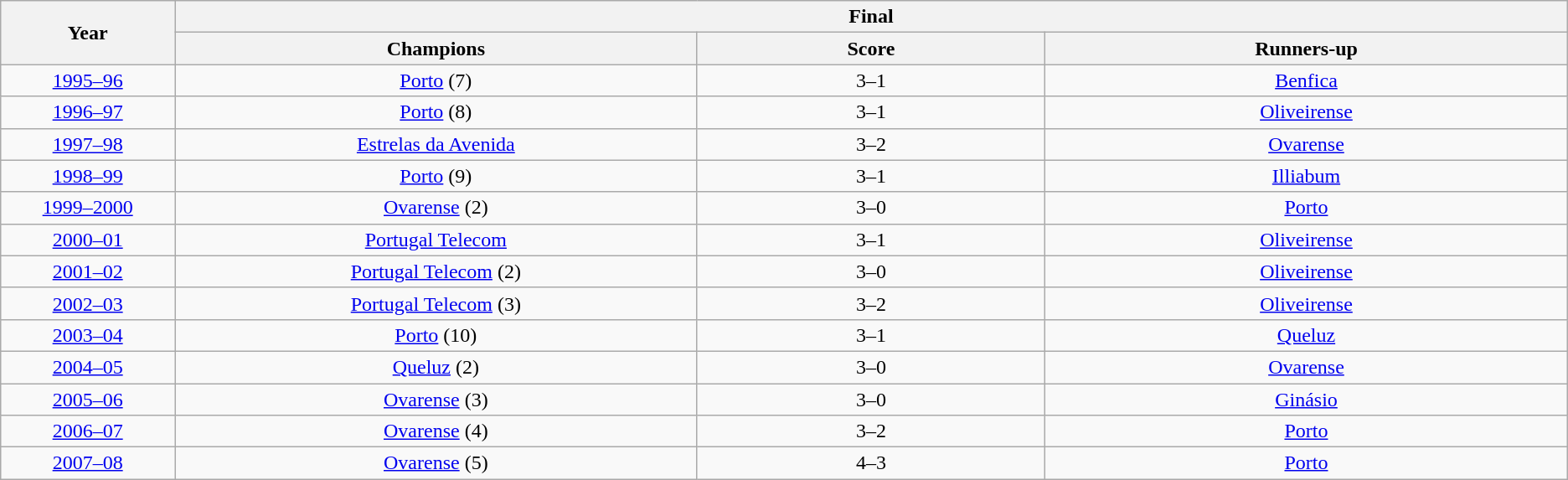<table class="wikitable" style="text-align:center">
<tr>
<th rowspan=2 width=5%>Year</th>
<th colspan=3>Final</th>
</tr>
<tr>
<th width=15%>Champions</th>
<th width=10%>Score</th>
<th width=15%>Runners-up</th>
</tr>
<tr>
<td><a href='#'>1995–96</a></td>
<td><a href='#'>Porto</a> (7)</td>
<td>3–1</td>
<td><a href='#'>Benfica</a></td>
</tr>
<tr>
<td><a href='#'>1996–97</a></td>
<td><a href='#'>Porto</a> (8)</td>
<td>3–1</td>
<td><a href='#'>Oliveirense</a></td>
</tr>
<tr>
<td><a href='#'>1997–98</a></td>
<td><a href='#'>Estrelas da Avenida</a></td>
<td>3–2</td>
<td><a href='#'>Ovarense</a></td>
</tr>
<tr>
<td><a href='#'>1998–99</a></td>
<td><a href='#'>Porto</a> (9)</td>
<td>3–1</td>
<td><a href='#'>Illiabum</a></td>
</tr>
<tr>
<td><a href='#'>1999–2000</a></td>
<td><a href='#'>Ovarense</a> (2)</td>
<td>3–0</td>
<td><a href='#'>Porto</a></td>
</tr>
<tr>
<td><a href='#'>2000–01</a></td>
<td><a href='#'>Portugal Telecom</a></td>
<td>3–1</td>
<td><a href='#'>Oliveirense</a></td>
</tr>
<tr>
<td><a href='#'>2001–02</a></td>
<td><a href='#'>Portugal Telecom</a> (2)</td>
<td>3–0</td>
<td><a href='#'>Oliveirense</a></td>
</tr>
<tr>
<td><a href='#'>2002–03</a></td>
<td><a href='#'>Portugal Telecom</a> (3)</td>
<td>3–2</td>
<td><a href='#'>Oliveirense</a></td>
</tr>
<tr>
<td><a href='#'>2003–04</a></td>
<td><a href='#'>Porto</a> (10)</td>
<td>3–1</td>
<td><a href='#'>Queluz</a></td>
</tr>
<tr>
<td><a href='#'>2004–05</a></td>
<td><a href='#'>Queluz</a> (2)</td>
<td>3–0</td>
<td><a href='#'>Ovarense</a></td>
</tr>
<tr>
<td><a href='#'>2005–06</a></td>
<td><a href='#'>Ovarense</a> (3)</td>
<td>3–0</td>
<td><a href='#'>Ginásio</a></td>
</tr>
<tr>
<td><a href='#'>2006–07</a></td>
<td><a href='#'>Ovarense</a> (4)</td>
<td>3–2</td>
<td><a href='#'>Porto</a></td>
</tr>
<tr>
<td><a href='#'>2007–08</a></td>
<td><a href='#'>Ovarense</a> (5)</td>
<td>4–3</td>
<td><a href='#'>Porto</a></td>
</tr>
</table>
